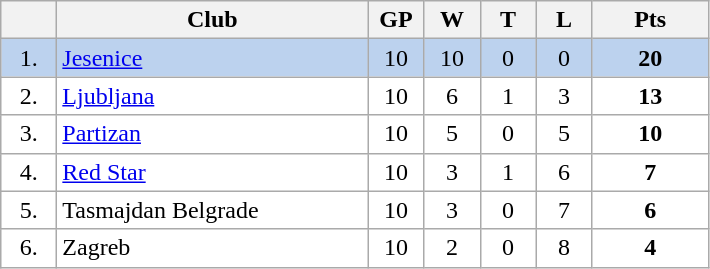<table class="wikitable">
<tr>
<th width="30"></th>
<th width="200">Club</th>
<th width="30">GP</th>
<th width="30">W</th>
<th width="30">T</th>
<th width="30">L</th>
<th width="70">Pts</th>
</tr>
<tr bgcolor="#BCD2EE" align="center">
<td>1.</td>
<td align="left"><a href='#'>Jesenice</a></td>
<td>10</td>
<td>10</td>
<td>0</td>
<td>0</td>
<td><strong>20</strong></td>
</tr>
<tr bgcolor="#FFFFFF" align="center">
<td>2.</td>
<td align="left"><a href='#'>Ljubljana</a></td>
<td>10</td>
<td>6</td>
<td>1</td>
<td>3</td>
<td><strong>13</strong></td>
</tr>
<tr bgcolor="#FFFFFF" align="center">
<td>3.</td>
<td align="left"><a href='#'>Partizan</a></td>
<td>10</td>
<td>5</td>
<td>0</td>
<td>5</td>
<td><strong>10</strong></td>
</tr>
<tr bgcolor="#FFFFFF" align="center">
<td>4.</td>
<td align="left"><a href='#'>Red Star</a></td>
<td>10</td>
<td>3</td>
<td>1</td>
<td>6</td>
<td><strong>7</strong></td>
</tr>
<tr bgcolor="#FFFFFF" align="center">
<td>5.</td>
<td align="left">Tasmajdan Belgrade</td>
<td>10</td>
<td>3</td>
<td>0</td>
<td>7</td>
<td><strong>6</strong></td>
</tr>
<tr bgcolor="#FFFFFF" align="center">
<td>6.</td>
<td align="left">Zagreb</td>
<td>10</td>
<td>2</td>
<td>0</td>
<td>8</td>
<td><strong>4</strong></td>
</tr>
</table>
